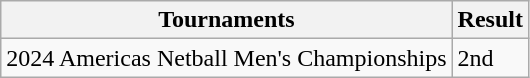<table class="wikitable collapsible">
<tr>
<th>Tournaments</th>
<th>Result</th>
</tr>
<tr>
<td>2024 Americas Netball Men's Championships</td>
<td>2nd</td>
</tr>
</table>
